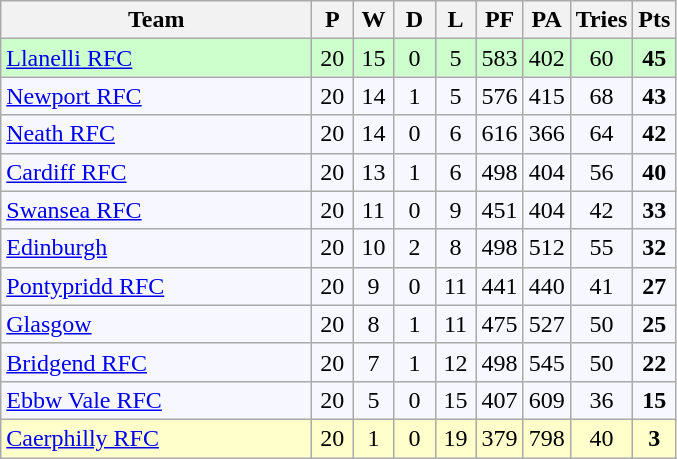<table class="wikitable" style="text-align: center;">
<tr>
<th width="200">Team</th>
<th width="20">P</th>
<th width="20">W</th>
<th width="20">D</th>
<th width="20">L</th>
<th width="20">PF</th>
<th width="20">PA</th>
<th width="25">Tries</th>
<th width="20">Pts</th>
</tr>
<tr bgcolor="#ccffcc">
<td align="left"> <a href='#'>Llanelli RFC</a></td>
<td>20</td>
<td>15</td>
<td>0</td>
<td>5</td>
<td>583</td>
<td>402</td>
<td>60</td>
<td><strong>45</strong></td>
</tr>
<tr bgcolor="#f7f8ff">
<td align="left"> <a href='#'>Newport RFC</a></td>
<td>20</td>
<td>14</td>
<td>1</td>
<td>5</td>
<td>576</td>
<td>415</td>
<td>68</td>
<td><strong>43</strong></td>
</tr>
<tr bgcolor="#f7f8ff">
<td align="left"> <a href='#'>Neath RFC</a></td>
<td>20</td>
<td>14</td>
<td>0</td>
<td>6</td>
<td>616</td>
<td>366</td>
<td>64</td>
<td><strong>42</strong></td>
</tr>
<tr bgcolor="#f7f8ff">
<td align="left"> <a href='#'>Cardiff RFC</a></td>
<td>20</td>
<td>13</td>
<td>1</td>
<td>6</td>
<td>498</td>
<td>404</td>
<td>56</td>
<td><strong>40</strong></td>
</tr>
<tr bgcolor="#f7f8ff">
<td align="left">  <a href='#'>Swansea RFC</a></td>
<td>20</td>
<td>11</td>
<td>0</td>
<td>9</td>
<td>451</td>
<td>404</td>
<td>42</td>
<td><strong>33</strong></td>
</tr>
<tr bgcolor="#f7f8ff">
<td align="left"> <a href='#'>Edinburgh</a></td>
<td>20</td>
<td>10</td>
<td>2</td>
<td>8</td>
<td>498</td>
<td>512</td>
<td>55</td>
<td><strong>32</strong></td>
</tr>
<tr bgcolor="#f7f8ff">
<td align="left"> <a href='#'>Pontypridd RFC</a></td>
<td>20</td>
<td>9</td>
<td>0</td>
<td>11</td>
<td>441</td>
<td>440</td>
<td>41</td>
<td><strong>27</strong></td>
</tr>
<tr bgcolor="#f7f8ff">
<td align="left"> <a href='#'>Glasgow</a></td>
<td>20</td>
<td>8</td>
<td>1</td>
<td>11</td>
<td>475</td>
<td>527</td>
<td>50</td>
<td><strong>25</strong></td>
</tr>
<tr bgcolor="#f7f8ff">
<td align="left"> <a href='#'>Bridgend RFC</a></td>
<td>20</td>
<td>7</td>
<td>1</td>
<td>12</td>
<td>498</td>
<td>545</td>
<td>50</td>
<td><strong>22</strong></td>
</tr>
<tr bgcolor="#f7f8ff">
<td align="left"> <a href='#'>Ebbw Vale RFC</a></td>
<td>20</td>
<td>5</td>
<td>0</td>
<td>15</td>
<td>407</td>
<td>609</td>
<td>36</td>
<td><strong>15</strong></td>
</tr>
<tr bgcolor="#ffffcc">
<td align="left"> <a href='#'>Caerphilly RFC</a></td>
<td>20</td>
<td>1</td>
<td>0</td>
<td>19</td>
<td>379</td>
<td>798</td>
<td>40</td>
<td><strong>3</strong></td>
</tr>
</table>
